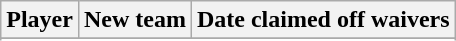<table class="wikitable">
<tr>
<th>Player</th>
<th>New team</th>
<th>Date claimed off waivers</th>
</tr>
<tr>
</tr>
<tr>
</tr>
</table>
